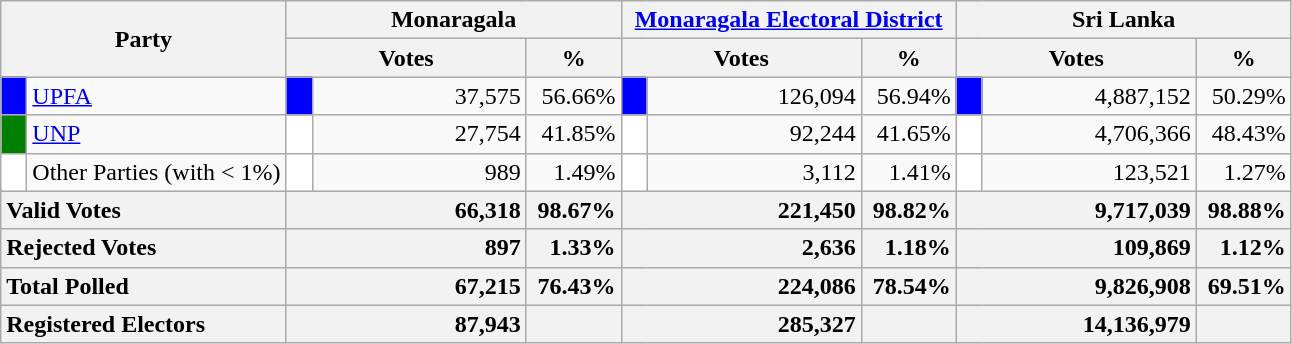<table class="wikitable">
<tr>
<th colspan="2" width="144px"rowspan="2">Party</th>
<th colspan="3" width="216px">Monaragala</th>
<th colspan="3" width="216px"><a href='#'>Monaragala Electoral District</a></th>
<th colspan="3" width="216px">Sri Lanka</th>
</tr>
<tr>
<th colspan="2" width="144px">Votes</th>
<th>%</th>
<th colspan="2" width="144px">Votes</th>
<th>%</th>
<th colspan="2" width="144px">Votes</th>
<th>%</th>
</tr>
<tr>
<td style="background-color:blue;" width="10px"></td>
<td style="text-align:left;"><a href='#'>UPFA</a></td>
<td style="background-color:blue;" width="10px"></td>
<td style="text-align:right;">37,575</td>
<td style="text-align:right;">56.66%</td>
<td style="background-color:blue;" width="10px"></td>
<td style="text-align:right;">126,094</td>
<td style="text-align:right;">56.94%</td>
<td style="background-color:blue;" width="10px"></td>
<td style="text-align:right;">4,887,152</td>
<td style="text-align:right;">50.29%</td>
</tr>
<tr>
<td style="background-color:green;" width="10px"></td>
<td style="text-align:left;"><a href='#'>UNP</a></td>
<td style="background-color:white;" width="10px"></td>
<td style="text-align:right;">27,754</td>
<td style="text-align:right;">41.85%</td>
<td style="background-color:white;" width="10px"></td>
<td style="text-align:right;">92,244</td>
<td style="text-align:right;">41.65%</td>
<td style="background-color:white;" width="10px"></td>
<td style="text-align:right;">4,706,366</td>
<td style="text-align:right;">48.43%</td>
</tr>
<tr>
<td style="background-color:white;" width="10px"></td>
<td style="text-align:left;">Other Parties (with < 1%)</td>
<td style="background-color:white;" width="10px"></td>
<td style="text-align:right;">989</td>
<td style="text-align:right;">1.49%</td>
<td style="background-color:white;" width="10px"></td>
<td style="text-align:right;">3,112</td>
<td style="text-align:right;">1.41%</td>
<td style="background-color:white;" width="10px"></td>
<td style="text-align:right;">123,521</td>
<td style="text-align:right;">1.27%</td>
</tr>
<tr>
<th colspan="2" width="144px"style="text-align:left;">Valid Votes</th>
<th style="text-align:right;"colspan="2" width="144px">66,318</th>
<th style="text-align:right;">98.67%</th>
<th style="text-align:right;"colspan="2" width="144px">221,450</th>
<th style="text-align:right;">98.82%</th>
<th style="text-align:right;"colspan="2" width="144px">9,717,039</th>
<th style="text-align:right;">98.88%</th>
</tr>
<tr>
<th colspan="2" width="144px"style="text-align:left;">Rejected Votes</th>
<th style="text-align:right;"colspan="2" width="144px">897</th>
<th style="text-align:right;">1.33%</th>
<th style="text-align:right;"colspan="2" width="144px">2,636</th>
<th style="text-align:right;">1.18%</th>
<th style="text-align:right;"colspan="2" width="144px">109,869</th>
<th style="text-align:right;">1.12%</th>
</tr>
<tr>
<th colspan="2" width="144px"style="text-align:left;">Total Polled</th>
<th style="text-align:right;"colspan="2" width="144px">67,215</th>
<th style="text-align:right;">76.43%</th>
<th style="text-align:right;"colspan="2" width="144px">224,086</th>
<th style="text-align:right;">78.54%</th>
<th style="text-align:right;"colspan="2" width="144px">9,826,908</th>
<th style="text-align:right;">69.51%</th>
</tr>
<tr>
<th colspan="2" width="144px"style="text-align:left;">Registered Electors</th>
<th style="text-align:right;"colspan="2" width="144px">87,943</th>
<th></th>
<th style="text-align:right;"colspan="2" width="144px">285,327</th>
<th></th>
<th style="text-align:right;"colspan="2" width="144px">14,136,979</th>
<th></th>
</tr>
</table>
